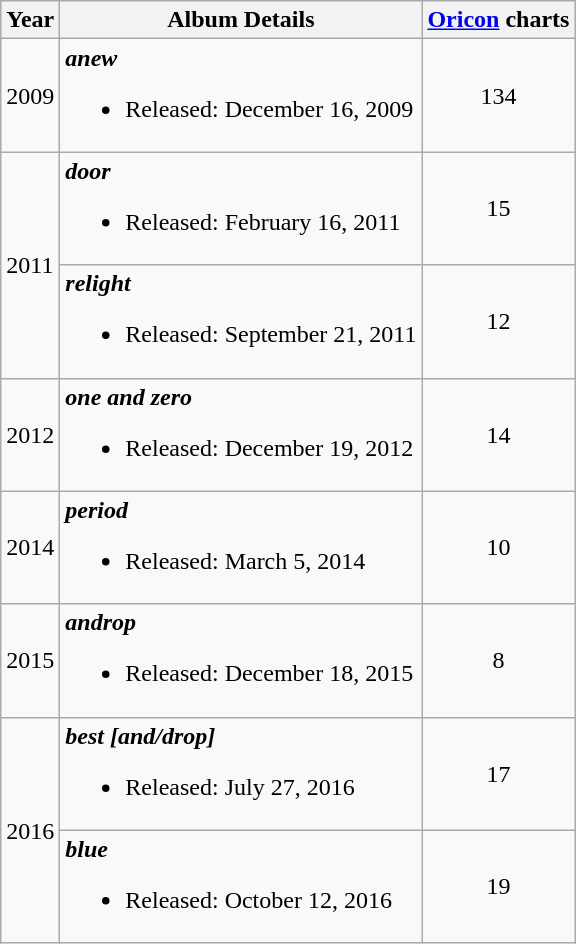<table class="wikitable">
<tr>
<th>Year</th>
<th>Album Details</th>
<th><a href='#'>Oricon</a> charts</th>
</tr>
<tr>
<td>2009</td>
<td><strong><em>anew</em></strong><br><ul><li>Released: December 16, 2009</li></ul></td>
<td style="text-align:center;">134</td>
</tr>
<tr>
<td rowspan="2">2011</td>
<td><strong><em>door</em></strong><br><ul><li>Released: February 16, 2011</li></ul></td>
<td style="text-align:center;">15</td>
</tr>
<tr>
<td><strong><em>relight</em></strong><br><ul><li>Released: September 21, 2011</li></ul></td>
<td style="text-align:center;">12</td>
</tr>
<tr>
<td>2012</td>
<td><strong><em>one and zero</em></strong><br><ul><li>Released: December 19, 2012</li></ul></td>
<td style="text-align:center;">14</td>
</tr>
<tr>
<td>2014</td>
<td><strong><em>period</em></strong><br><ul><li>Released: March 5, 2014</li></ul></td>
<td style="text-align:center;">10</td>
</tr>
<tr>
<td>2015</td>
<td><strong><em>androp</em></strong><br><ul><li>Released: December 18, 2015</li></ul></td>
<td style="text-align:center;">8</td>
</tr>
<tr>
<td rowspan="2">2016</td>
<td><strong><em>best [and/drop]</em></strong><br><ul><li>Released: July 27, 2016</li></ul></td>
<td style="text-align:center;">17</td>
</tr>
<tr>
<td><strong><em>blue</em></strong><br><ul><li>Released: October 12, 2016</li></ul></td>
<td style="text-align:center;">19</td>
</tr>
</table>
